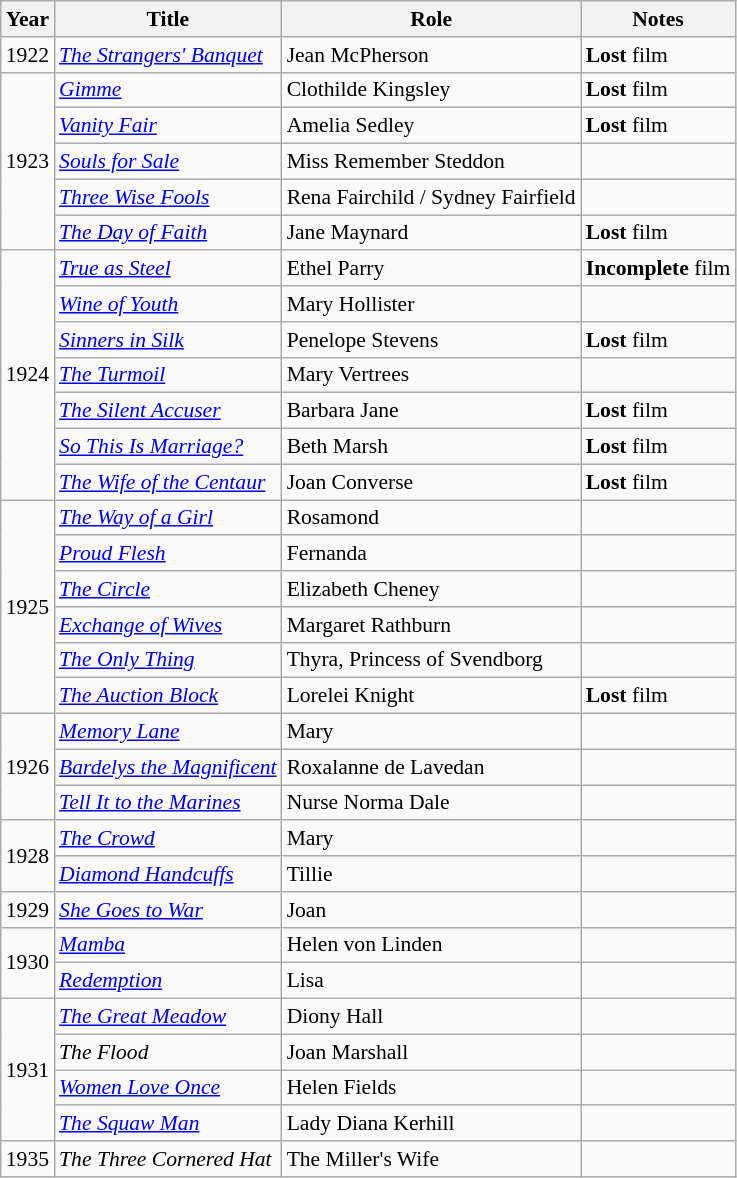<table class="wikitable" style="font-size: 90%;">
<tr>
<th>Year</th>
<th>Title</th>
<th>Role</th>
<th>Notes</th>
</tr>
<tr>
<td>1922</td>
<td><em><a href='#'>The Strangers' Banquet</a></em></td>
<td>Jean McPherson</td>
<td><strong>Lost</strong> film</td>
</tr>
<tr>
<td rowspan=5>1923</td>
<td><em><a href='#'>Gimme</a></em></td>
<td>Clothilde Kingsley</td>
<td><strong>Lost</strong> film</td>
</tr>
<tr>
<td><em><a href='#'>Vanity Fair</a></em></td>
<td>Amelia Sedley</td>
<td><strong>Lost</strong> film</td>
</tr>
<tr>
<td><em><a href='#'>Souls for Sale</a></em></td>
<td>Miss Remember Steddon</td>
<td></td>
</tr>
<tr>
<td><em><a href='#'>Three Wise Fools</a></em></td>
<td>Rena Fairchild / Sydney Fairfield</td>
<td></td>
</tr>
<tr>
<td><em><a href='#'>The Day of Faith</a></em></td>
<td>Jane Maynard</td>
<td><strong>Lost</strong> film</td>
</tr>
<tr>
<td rowspan=7>1924</td>
<td><em><a href='#'>True as Steel</a></em></td>
<td>Ethel Parry</td>
<td><strong>Incomplete</strong> film</td>
</tr>
<tr>
<td><em><a href='#'>Wine of Youth</a></em></td>
<td>Mary Hollister</td>
<td></td>
</tr>
<tr>
<td><em><a href='#'>Sinners in Silk</a></em></td>
<td>Penelope Stevens</td>
<td><strong>Lost</strong> film</td>
</tr>
<tr>
<td><em><a href='#'>The Turmoil</a></em></td>
<td>Mary Vertrees</td>
<td></td>
</tr>
<tr>
<td><em><a href='#'>The Silent Accuser</a></em></td>
<td>Barbara Jane</td>
<td><strong>Lost</strong> film</td>
</tr>
<tr>
<td><em><a href='#'>So This Is Marriage?</a></em></td>
<td>Beth Marsh</td>
<td><strong>Lost</strong> film</td>
</tr>
<tr>
<td><em><a href='#'>The Wife of the Centaur</a></em></td>
<td>Joan Converse</td>
<td><strong>Lost</strong> film</td>
</tr>
<tr>
<td rowspan=6>1925</td>
<td><em><a href='#'>The Way of a Girl</a></em></td>
<td>Rosamond</td>
<td></td>
</tr>
<tr>
<td><em><a href='#'>Proud Flesh</a></em></td>
<td>Fernanda</td>
<td></td>
</tr>
<tr>
<td><em><a href='#'>The Circle</a></em></td>
<td>Elizabeth Cheney</td>
<td></td>
</tr>
<tr>
<td><em><a href='#'>Exchange of Wives</a></em></td>
<td>Margaret Rathburn</td>
<td></td>
</tr>
<tr>
<td><em><a href='#'>The Only Thing</a></em></td>
<td>Thyra, Princess of Svendborg</td>
<td></td>
</tr>
<tr>
<td><em><a href='#'>The Auction Block</a></em></td>
<td>Lorelei Knight</td>
<td><strong>Lost</strong> film</td>
</tr>
<tr>
<td rowspan=3>1926</td>
<td><em><a href='#'>Memory Lane</a></em></td>
<td>Mary</td>
<td></td>
</tr>
<tr>
<td><em><a href='#'>Bardelys the Magnificent</a></em></td>
<td>Roxalanne de Lavedan</td>
<td></td>
</tr>
<tr>
<td><em><a href='#'>Tell It to the Marines</a></em></td>
<td>Nurse Norma Dale</td>
<td></td>
</tr>
<tr>
<td rowspan=2>1928</td>
<td><em><a href='#'>The Crowd</a></em></td>
<td>Mary</td>
<td></td>
</tr>
<tr>
<td><em><a href='#'>Diamond Handcuffs</a></em></td>
<td>Tillie</td>
<td></td>
</tr>
<tr>
<td>1929</td>
<td><em><a href='#'>She Goes to War</a></em></td>
<td>Joan</td>
<td></td>
</tr>
<tr>
<td rowspan=2>1930</td>
<td><em><a href='#'>Mamba</a></em></td>
<td>Helen von Linden</td>
<td></td>
</tr>
<tr>
<td><em><a href='#'>Redemption</a></em></td>
<td>Lisa</td>
<td></td>
</tr>
<tr>
<td rowspan=4>1931</td>
<td><em><a href='#'>The Great Meadow</a></em></td>
<td>Diony Hall</td>
<td></td>
</tr>
<tr>
<td><em>The Flood</em></td>
<td>Joan Marshall</td>
<td></td>
</tr>
<tr>
<td><em><a href='#'>Women Love Once</a></em></td>
<td>Helen Fields</td>
<td></td>
</tr>
<tr>
<td><em><a href='#'>The Squaw Man</a></em></td>
<td>Lady Diana Kerhill</td>
<td></td>
</tr>
<tr>
<td>1935</td>
<td><em>The Three Cornered Hat</em></td>
<td>The Miller's Wife</td>
<td></td>
</tr>
</table>
